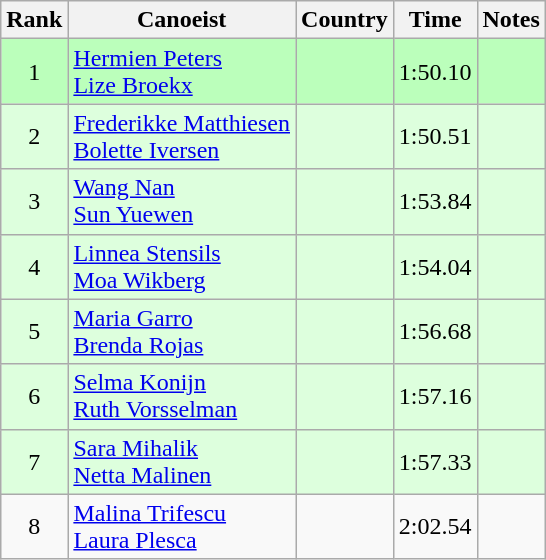<table class="wikitable" style="text-align:center">
<tr>
<th>Rank</th>
<th>Canoeist</th>
<th>Country</th>
<th>Time</th>
<th>Notes</th>
</tr>
<tr bgcolor=bbffbb>
<td>1</td>
<td align="left"><a href='#'>Hermien Peters</a><br><a href='#'>Lize Broekx</a></td>
<td align="left"></td>
<td>1:50.10</td>
<td></td>
</tr>
<tr bgcolor=ddffdd>
<td>2</td>
<td align="left"><a href='#'>Frederikke Matthiesen</a><br><a href='#'>Bolette Iversen</a></td>
<td align="left"></td>
<td>1:50.51</td>
<td></td>
</tr>
<tr bgcolor=ddffdd>
<td>3</td>
<td align="left"><a href='#'>Wang Nan</a><br><a href='#'>Sun Yuewen</a></td>
<td align="left"></td>
<td>1:53.84</td>
<td></td>
</tr>
<tr bgcolor=ddffdd>
<td>4</td>
<td align="left"><a href='#'>Linnea Stensils</a><br><a href='#'>Moa Wikberg</a></td>
<td align="left"></td>
<td>1:54.04</td>
<td></td>
</tr>
<tr bgcolor=ddffdd>
<td>5</td>
<td align="left"><a href='#'>Maria Garro</a><br><a href='#'>Brenda Rojas</a></td>
<td align="left"></td>
<td>1:56.68</td>
<td></td>
</tr>
<tr bgcolor=ddffdd>
<td>6</td>
<td align="left"><a href='#'>Selma Konijn</a><br><a href='#'>Ruth Vorsselman</a></td>
<td align="left"></td>
<td>1:57.16</td>
<td></td>
</tr>
<tr bgcolor=ddffdd>
<td>7</td>
<td align="left"><a href='#'>Sara Mihalik</a><br><a href='#'>Netta Malinen</a></td>
<td align="left"></td>
<td>1:57.33</td>
<td></td>
</tr>
<tr>
<td>8</td>
<td align="left"><a href='#'>Malina Trifescu</a><br><a href='#'>Laura Plesca</a></td>
<td align="left"></td>
<td>2:02.54</td>
<td></td>
</tr>
</table>
